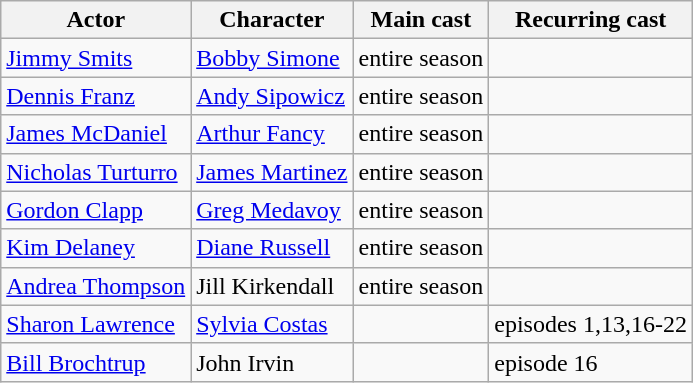<table class="wikitable sortable" border="1">
<tr>
<th>Actor</th>
<th>Character</th>
<th>Main cast</th>
<th>Recurring cast</th>
</tr>
<tr>
<td><a href='#'>Jimmy Smits</a></td>
<td><a href='#'>Bobby Simone</a></td>
<td>entire season</td>
<td></td>
</tr>
<tr>
<td><a href='#'>Dennis Franz</a></td>
<td><a href='#'>Andy Sipowicz</a></td>
<td>entire season</td>
<td></td>
</tr>
<tr>
<td><a href='#'>James McDaniel</a></td>
<td><a href='#'>Arthur Fancy</a></td>
<td>entire season</td>
<td></td>
</tr>
<tr>
<td><a href='#'>Nicholas Turturro</a></td>
<td><a href='#'>James Martinez</a></td>
<td>entire season</td>
<td></td>
</tr>
<tr>
<td><a href='#'>Gordon Clapp</a></td>
<td><a href='#'>Greg Medavoy</a></td>
<td>entire season</td>
<td></td>
</tr>
<tr>
<td><a href='#'>Kim Delaney</a></td>
<td><a href='#'>Diane Russell</a></td>
<td>entire season</td>
<td></td>
</tr>
<tr>
<td><a href='#'>Andrea Thompson</a></td>
<td>Jill Kirkendall</td>
<td>entire season</td>
<td></td>
</tr>
<tr>
<td><a href='#'>Sharon Lawrence</a></td>
<td><a href='#'>Sylvia Costas</a></td>
<td></td>
<td>episodes 1,13,16-22</td>
</tr>
<tr>
<td><a href='#'>Bill Brochtrup</a></td>
<td>John Irvin</td>
<td></td>
<td>episode 16</td>
</tr>
</table>
